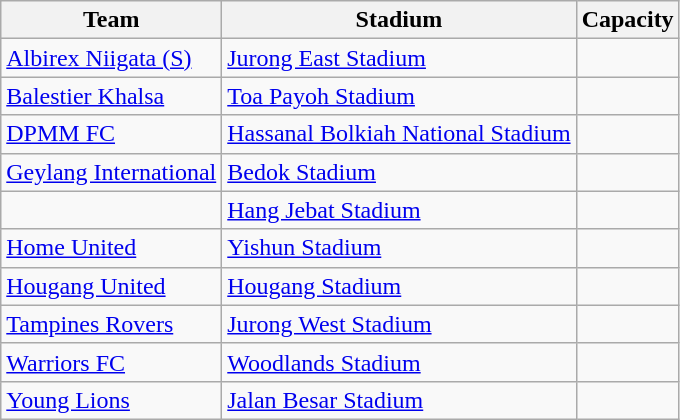<table class="wikitable sortable" style="text-align: left;">
<tr>
<th>Team</th>
<th>Stadium</th>
<th>Capacity</th>
</tr>
<tr>
<td> <a href='#'>Albirex Niigata (S)</a></td>
<td><a href='#'>Jurong East Stadium</a></td>
<td style="text-align:center;"></td>
</tr>
<tr>
<td><a href='#'>Balestier Khalsa</a></td>
<td><a href='#'>Toa Payoh Stadium</a></td>
<td style="text-align:center;"></td>
</tr>
<tr>
<td> <a href='#'>DPMM FC</a></td>
<td><a href='#'>Hassanal Bolkiah National Stadium</a></td>
<td style="text-align:center;"></td>
</tr>
<tr>
<td><a href='#'>Geylang International</a></td>
<td><a href='#'>Bedok Stadium</a></td>
<td style="text-align:center;"></td>
</tr>
<tr>
<td></td>
<td><a href='#'>Hang Jebat Stadium</a></td>
<td style="text-align:center;"></td>
</tr>
<tr>
<td><a href='#'>Home United</a></td>
<td><a href='#'>Yishun Stadium</a></td>
<td style="text-align:center;"></td>
</tr>
<tr>
<td><a href='#'>Hougang United</a></td>
<td><a href='#'>Hougang Stadium</a></td>
<td style="text-align:center;"></td>
</tr>
<tr>
<td><a href='#'>Tampines Rovers</a></td>
<td><a href='#'>Jurong West Stadium</a></td>
<td style="text-align:center;"></td>
</tr>
<tr>
<td><a href='#'>Warriors FC</a></td>
<td><a href='#'>Woodlands Stadium</a></td>
<td style="text-align:center;"></td>
</tr>
<tr>
<td> <a href='#'>Young Lions</a></td>
<td><a href='#'>Jalan Besar Stadium</a></td>
<td style="text-align:center;"></td>
</tr>
</table>
